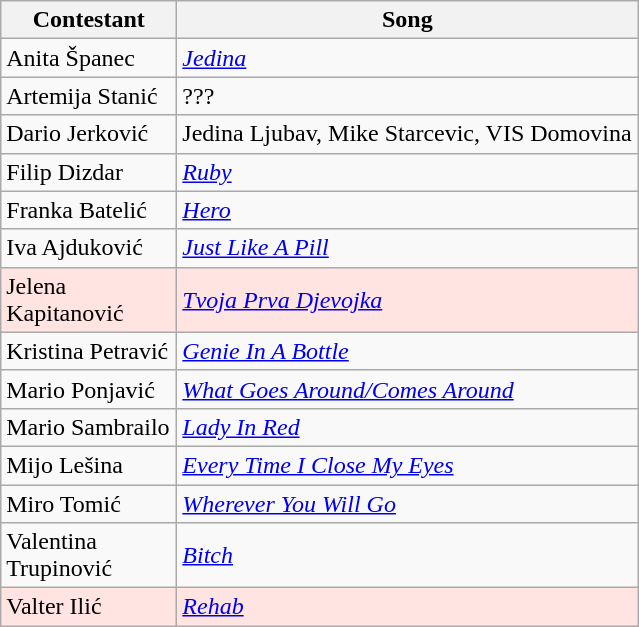<table class="wikitable">
<tr>
<th width="110">Contestant</th>
<th width="300">Song </th>
</tr>
<tr>
<td align="left">Anita Španec</td>
<td align="left"><em><a href='#'>Jedina</a></em> </td>
</tr>
<tr>
<td align="left">Artemija Stanić</td>
<td align="left">???</td>
</tr>
<tr>
<td align="left">Dario Jerković</td>
<td align="left">Jedina Ljubav, Mike Starcevic, VIS Domovina</td>
</tr>
<tr>
<td align="left">Filip Dizdar</td>
<td align="left"><em><a href='#'>Ruby</a></em> </td>
</tr>
<tr>
<td align="left">Franka Batelić</td>
<td align="left"><em><a href='#'>Hero</a></em> </td>
</tr>
<tr>
<td align="left">Iva Ajduković</td>
<td align="left"><em><a href='#'>Just Like A Pill</a></em> </td>
</tr>
<tr bgcolor="#FFE4E1">
<td align="left">Jelena Kapitanović</td>
<td align="left"><em><a href='#'>Tvoja Prva Djevojka</a></em> </td>
</tr>
<tr>
<td align="left">Kristina Petravić</td>
<td align="left"><em><a href='#'>Genie In A Bottle</a></em> </td>
</tr>
<tr>
<td align="left">Mario Ponjavić</td>
<td align="left"><em><a href='#'>What Goes Around/Comes Around</a></em> </td>
</tr>
<tr>
<td align="left">Mario Sambrailo</td>
<td align="left"><em><a href='#'>Lady In Red</a></em> </td>
</tr>
<tr>
<td align="left">Mijo Lešina</td>
<td align="left"><em><a href='#'>Every Time I Close My Eyes</a></em> </td>
</tr>
<tr>
<td align="left">Miro Tomić</td>
<td align="left"><em><a href='#'>Wherever You Will Go</a></em> </td>
</tr>
<tr>
<td align="left">Valentina Trupinović</td>
<td align="left"><em><a href='#'>Bitch</a></em> </td>
</tr>
<tr bgcolor="#FFE4E1">
<td align="left">Valter Ilić</td>
<td align="left"><em><a href='#'>Rehab</a></em> </td>
</tr>
</table>
